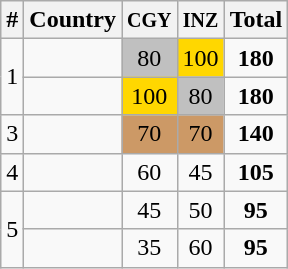<table class="wikitable" style="text-align:center;">
<tr>
<th>#</th>
<th>Country</th>
<th><small>CGY</small></th>
<th><small>INZ</small></th>
<th>Total</th>
</tr>
<tr>
<td rowspan=2>1</td>
<td align=left></td>
<td bgcolor=silver>80</td>
<td bgcolor=gold>100</td>
<td><strong>180</strong></td>
</tr>
<tr>
<td align=left></td>
<td bgcolor=gold>100</td>
<td bgcolor=silver>80</td>
<td><strong>180</strong></td>
</tr>
<tr>
<td>3</td>
<td align=left></td>
<td bgcolor=cc9966>70</td>
<td bgcolor=cc9966>70</td>
<td><strong>140</strong></td>
</tr>
<tr>
<td>4</td>
<td align=left></td>
<td>60</td>
<td>45</td>
<td><strong>105</strong></td>
</tr>
<tr>
<td rowspan=2>5</td>
<td align=left></td>
<td>45</td>
<td>50</td>
<td><strong>95</strong></td>
</tr>
<tr>
<td align=left></td>
<td>35</td>
<td>60</td>
<td><strong>95</strong></td>
</tr>
</table>
